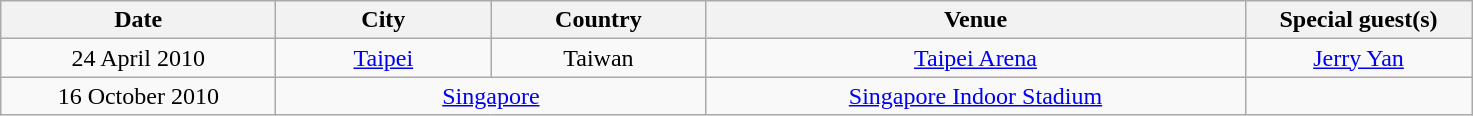<table class="wikitable" style="text-align:center;">
<tr>
<th scope="col" style="width:11em;">Date</th>
<th scope="col" style="width:8.5em;">City</th>
<th scope="col" style="width:8.5em;">Country</th>
<th scope="col" style="width:22em;">Venue</th>
<th scope="col" style="width:9em;">Special guest(s)</th>
</tr>
<tr>
<td>24 April 2010</td>
<td><a href='#'>Taipei</a></td>
<td>Taiwan</td>
<td><a href='#'>Taipei Arena</a></td>
<td align="center"><a href='#'>Jerry Yan</a></td>
</tr>
<tr>
<td>16 October 2010</td>
<td colspan="2"><a href='#'>Singapore</a></td>
<td><a href='#'>Singapore Indoor Stadium</a></td>
<td></td>
</tr>
</table>
